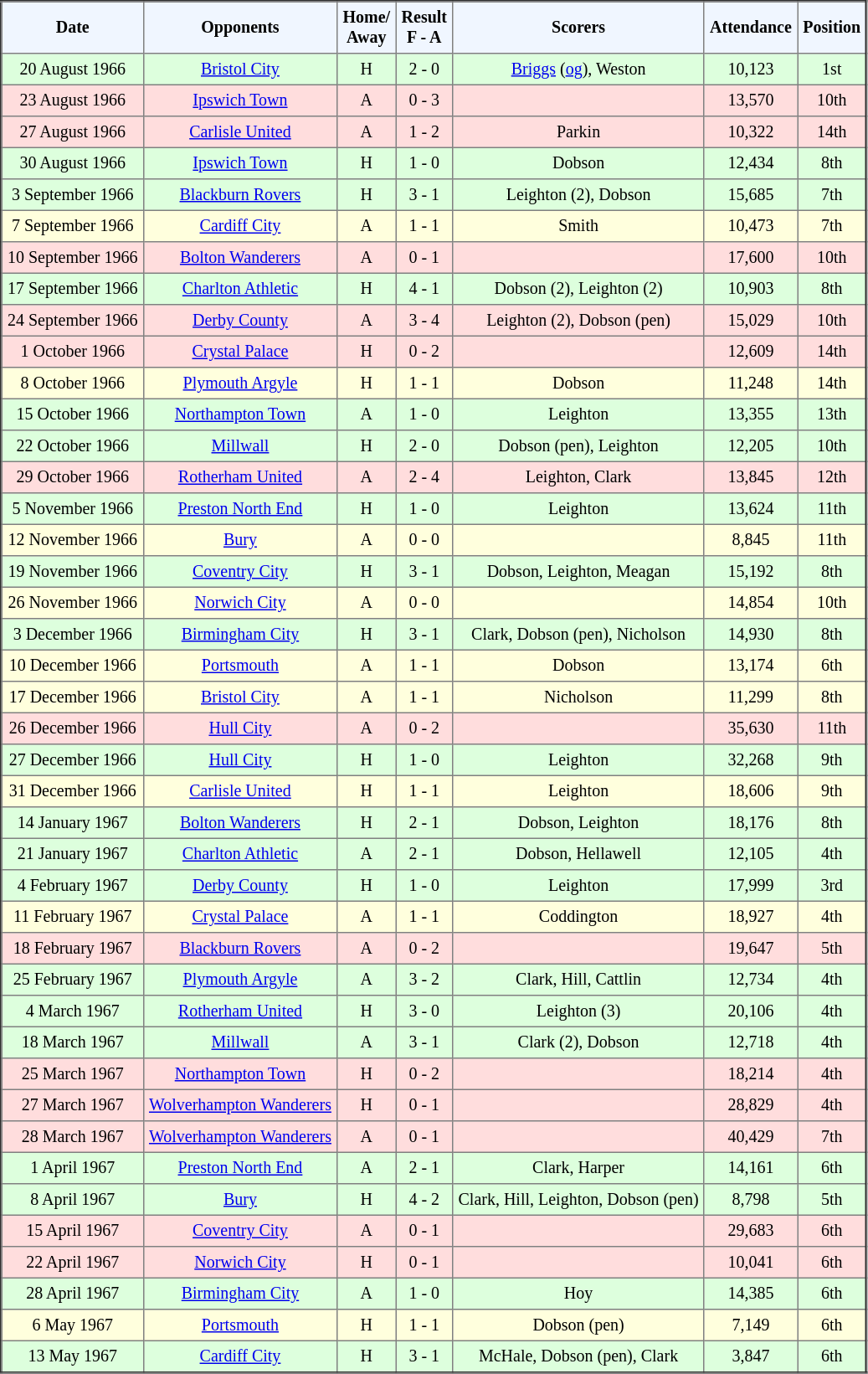<table border="2" cellpadding="4" style="border-collapse:collapse; text-align:center; font-size:smaller;">
<tr style="background:#f0f6ff;">
<th><strong>Date</strong></th>
<th><strong>Opponents</strong></th>
<th><strong>Home/<br>Away</strong></th>
<th><strong>Result<br>F - A</strong></th>
<th><strong>Scorers</strong></th>
<th><strong>Attendance</strong></th>
<th><strong>Position</strong></th>
</tr>
<tr bgcolor="#ddffdd">
<td>20 August 1966</td>
<td><a href='#'>Bristol City</a></td>
<td>H</td>
<td>2 - 0</td>
<td><a href='#'>Briggs</a> (<a href='#'>og</a>), Weston</td>
<td>10,123</td>
<td>1st</td>
</tr>
<tr bgcolor="#ffdddd">
<td>23 August 1966</td>
<td><a href='#'>Ipswich Town</a></td>
<td>A</td>
<td>0 - 3</td>
<td></td>
<td>13,570</td>
<td>10th</td>
</tr>
<tr bgcolor="#ffdddd">
<td>27 August 1966</td>
<td><a href='#'>Carlisle United</a></td>
<td>A</td>
<td>1 - 2</td>
<td>Parkin</td>
<td>10,322</td>
<td>14th</td>
</tr>
<tr bgcolor="#ddffdd">
<td>30 August 1966</td>
<td><a href='#'>Ipswich Town</a></td>
<td>H</td>
<td>1 - 0</td>
<td>Dobson</td>
<td>12,434</td>
<td>8th</td>
</tr>
<tr bgcolor="#ddffdd">
<td>3 September 1966</td>
<td><a href='#'>Blackburn Rovers</a></td>
<td>H</td>
<td>3 - 1</td>
<td>Leighton (2), Dobson</td>
<td>15,685</td>
<td>7th</td>
</tr>
<tr bgcolor="#ffffdd">
<td>7 September 1966</td>
<td><a href='#'>Cardiff City</a></td>
<td>A</td>
<td>1 - 1</td>
<td>Smith</td>
<td>10,473</td>
<td>7th</td>
</tr>
<tr bgcolor="#ffdddd">
<td>10 September 1966</td>
<td><a href='#'>Bolton Wanderers</a></td>
<td>A</td>
<td>0 - 1</td>
<td></td>
<td>17,600</td>
<td>10th</td>
</tr>
<tr bgcolor="#ddffdd">
<td>17 September 1966</td>
<td><a href='#'>Charlton Athletic</a></td>
<td>H</td>
<td>4 - 1</td>
<td>Dobson (2), Leighton (2)</td>
<td>10,903</td>
<td>8th</td>
</tr>
<tr bgcolor="#ffdddd">
<td>24 September 1966</td>
<td><a href='#'>Derby County</a></td>
<td>A</td>
<td>3 - 4</td>
<td>Leighton (2), Dobson (pen)</td>
<td>15,029</td>
<td>10th</td>
</tr>
<tr bgcolor="#ffdddd">
<td>1 October 1966</td>
<td><a href='#'>Crystal Palace</a></td>
<td>H</td>
<td>0 - 2</td>
<td></td>
<td>12,609</td>
<td>14th</td>
</tr>
<tr bgcolor="#ffffdd">
<td>8 October 1966</td>
<td><a href='#'>Plymouth Argyle</a></td>
<td>H</td>
<td>1 - 1</td>
<td>Dobson</td>
<td>11,248</td>
<td>14th</td>
</tr>
<tr bgcolor="#ddffdd">
<td>15 October 1966</td>
<td><a href='#'>Northampton Town</a></td>
<td>A</td>
<td>1 - 0</td>
<td>Leighton</td>
<td>13,355</td>
<td>13th</td>
</tr>
<tr bgcolor="#ddffdd">
<td>22 October 1966</td>
<td><a href='#'>Millwall</a></td>
<td>H</td>
<td>2 - 0</td>
<td>Dobson (pen), Leighton</td>
<td>12,205</td>
<td>10th</td>
</tr>
<tr bgcolor="#ffdddd">
<td>29 October 1966</td>
<td><a href='#'>Rotherham United</a></td>
<td>A</td>
<td>2 - 4</td>
<td>Leighton, Clark</td>
<td>13,845</td>
<td>12th</td>
</tr>
<tr bgcolor="#ddffdd">
<td>5 November 1966</td>
<td><a href='#'>Preston North End</a></td>
<td>H</td>
<td>1 - 0</td>
<td>Leighton</td>
<td>13,624</td>
<td>11th</td>
</tr>
<tr bgcolor="#ffffdd">
<td>12 November 1966</td>
<td><a href='#'>Bury</a></td>
<td>A</td>
<td>0 - 0</td>
<td></td>
<td>8,845</td>
<td>11th</td>
</tr>
<tr bgcolor="#ddffdd">
<td>19 November 1966</td>
<td><a href='#'>Coventry City</a></td>
<td>H</td>
<td>3 - 1</td>
<td>Dobson, Leighton, Meagan</td>
<td>15,192</td>
<td>8th</td>
</tr>
<tr bgcolor="#ffffdd">
<td>26 November 1966</td>
<td><a href='#'>Norwich City</a></td>
<td>A</td>
<td>0 - 0</td>
<td></td>
<td>14,854</td>
<td>10th</td>
</tr>
<tr bgcolor="#ddffdd">
<td>3 December 1966</td>
<td><a href='#'>Birmingham City</a></td>
<td>H</td>
<td>3 - 1</td>
<td>Clark, Dobson (pen), Nicholson</td>
<td>14,930</td>
<td>8th</td>
</tr>
<tr bgcolor="#ffffdd">
<td>10 December 1966</td>
<td><a href='#'>Portsmouth</a></td>
<td>A</td>
<td>1 - 1</td>
<td>Dobson</td>
<td>13,174</td>
<td>6th</td>
</tr>
<tr bgcolor="#ffffdd">
<td>17 December 1966</td>
<td><a href='#'>Bristol City</a></td>
<td>A</td>
<td>1 - 1</td>
<td>Nicholson</td>
<td>11,299</td>
<td>8th</td>
</tr>
<tr bgcolor="#ffdddd">
<td>26 December 1966</td>
<td><a href='#'>Hull City</a></td>
<td>A</td>
<td>0 - 2</td>
<td></td>
<td>35,630</td>
<td>11th</td>
</tr>
<tr bgcolor="#ddffdd">
<td>27 December 1966</td>
<td><a href='#'>Hull City</a></td>
<td>H</td>
<td>1 - 0</td>
<td>Leighton</td>
<td>32,268</td>
<td>9th</td>
</tr>
<tr bgcolor="#ffffdd">
<td>31 December 1966</td>
<td><a href='#'>Carlisle United</a></td>
<td>H</td>
<td>1 - 1</td>
<td>Leighton</td>
<td>18,606</td>
<td>9th</td>
</tr>
<tr bgcolor="#ddffdd">
<td>14 January 1967</td>
<td><a href='#'>Bolton Wanderers</a></td>
<td>H</td>
<td>2 - 1</td>
<td>Dobson, Leighton</td>
<td>18,176</td>
<td>8th</td>
</tr>
<tr bgcolor="#ddffdd">
<td>21 January 1967</td>
<td><a href='#'>Charlton Athletic</a></td>
<td>A</td>
<td>2 - 1</td>
<td>Dobson, Hellawell</td>
<td>12,105</td>
<td>4th</td>
</tr>
<tr bgcolor="#ddffdd">
<td>4 February 1967</td>
<td><a href='#'>Derby County</a></td>
<td>H</td>
<td>1 - 0</td>
<td>Leighton</td>
<td>17,999</td>
<td>3rd</td>
</tr>
<tr bgcolor="#ffffdd">
<td>11 February 1967</td>
<td><a href='#'>Crystal Palace</a></td>
<td>A</td>
<td>1 - 1</td>
<td>Coddington</td>
<td>18,927</td>
<td>4th</td>
</tr>
<tr bgcolor="#ffdddd">
<td>18 February 1967</td>
<td><a href='#'>Blackburn Rovers</a></td>
<td>A</td>
<td>0 - 2</td>
<td></td>
<td>19,647</td>
<td>5th</td>
</tr>
<tr bgcolor="#ddffdd">
<td>25 February 1967</td>
<td><a href='#'>Plymouth Argyle</a></td>
<td>A</td>
<td>3 - 2</td>
<td>Clark, Hill, Cattlin</td>
<td>12,734</td>
<td>4th</td>
</tr>
<tr bgcolor="#ddffdd">
<td>4 March 1967</td>
<td><a href='#'>Rotherham United</a></td>
<td>H</td>
<td>3 - 0</td>
<td>Leighton (3)</td>
<td>20,106</td>
<td>4th</td>
</tr>
<tr bgcolor="#ddffdd">
<td>18 March 1967</td>
<td><a href='#'>Millwall</a></td>
<td>A</td>
<td>3 - 1</td>
<td>Clark (2), Dobson</td>
<td>12,718</td>
<td>4th</td>
</tr>
<tr bgcolor="#ffdddd">
<td>25 March 1967</td>
<td><a href='#'>Northampton Town</a></td>
<td>H</td>
<td>0 - 2</td>
<td></td>
<td>18,214</td>
<td>4th</td>
</tr>
<tr bgcolor="#ffdddd">
<td>27 March 1967</td>
<td><a href='#'>Wolverhampton Wanderers</a></td>
<td>H</td>
<td>0 - 1</td>
<td></td>
<td>28,829</td>
<td>4th</td>
</tr>
<tr bgcolor="#ffdddd">
<td>28 March 1967</td>
<td><a href='#'>Wolverhampton Wanderers</a></td>
<td>A</td>
<td>0 - 1</td>
<td></td>
<td>40,429</td>
<td>7th</td>
</tr>
<tr bgcolor="#ddffdd">
<td>1 April 1967</td>
<td><a href='#'>Preston North End</a></td>
<td>A</td>
<td>2 - 1</td>
<td>Clark, Harper</td>
<td>14,161</td>
<td>6th</td>
</tr>
<tr bgcolor="#ddffdd">
<td>8 April 1967</td>
<td><a href='#'>Bury</a></td>
<td>H</td>
<td>4 - 2</td>
<td>Clark, Hill, Leighton, Dobson (pen)</td>
<td>8,798</td>
<td>5th</td>
</tr>
<tr bgcolor="#ffdddd">
<td>15 April 1967</td>
<td><a href='#'>Coventry City</a></td>
<td>A</td>
<td>0 - 1</td>
<td></td>
<td>29,683</td>
<td>6th</td>
</tr>
<tr bgcolor="#ffdddd">
<td>22 April 1967</td>
<td><a href='#'>Norwich City</a></td>
<td>H</td>
<td>0 - 1</td>
<td></td>
<td>10,041</td>
<td>6th</td>
</tr>
<tr bgcolor="#ddffdd">
<td>28 April 1967</td>
<td><a href='#'>Birmingham City</a></td>
<td>A</td>
<td>1 - 0</td>
<td>Hoy</td>
<td>14,385</td>
<td>6th</td>
</tr>
<tr bgcolor="#ffffdd">
<td>6 May 1967</td>
<td><a href='#'>Portsmouth</a></td>
<td>H</td>
<td>1 - 1</td>
<td>Dobson (pen)</td>
<td>7,149</td>
<td>6th</td>
</tr>
<tr bgcolor="#ddffdd">
<td>13 May 1967</td>
<td><a href='#'>Cardiff City</a></td>
<td>H</td>
<td>3 - 1</td>
<td>McHale, Dobson (pen), Clark</td>
<td>3,847</td>
<td>6th</td>
</tr>
</table>
